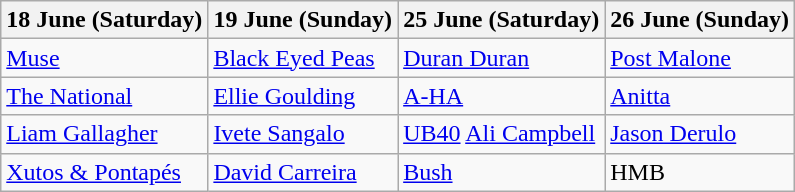<table class="wikitable">
<tr>
<th>18 June (Saturday)</th>
<th>19 June (Sunday)</th>
<th>25 June (Saturday)</th>
<th>26 June (Sunday)</th>
</tr>
<tr>
<td><a href='#'>Muse</a></td>
<td><a href='#'>Black Eyed Peas</a></td>
<td><a href='#'>Duran Duran</a></td>
<td><a href='#'>Post Malone</a></td>
</tr>
<tr>
<td><a href='#'>The National</a></td>
<td><a href='#'>Ellie Goulding</a></td>
<td><a href='#'>A-HA</a></td>
<td><a href='#'>Anitta</a></td>
</tr>
<tr>
<td><a href='#'>Liam Gallagher</a></td>
<td><a href='#'>Ivete Sangalo</a></td>
<td><a href='#'>UB40</a> <a href='#'>Ali Campbell</a></td>
<td><a href='#'>Jason Derulo</a></td>
</tr>
<tr>
<td><a href='#'>Xutos & Pontapés</a></td>
<td><a href='#'>David Carreira</a></td>
<td><a href='#'>Bush</a></td>
<td>HMB</td>
</tr>
</table>
